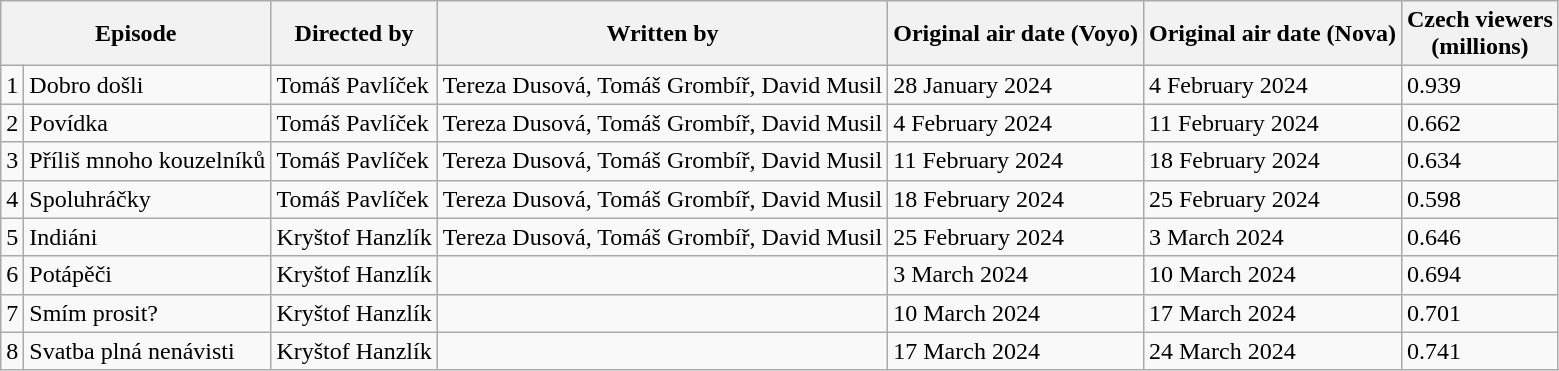<table class="wikitable">
<tr>
<th colspan="2">Episode</th>
<th>Directed by</th>
<th>Written by</th>
<th>Original air date (Voyo)</th>
<th>Original air date (Nova)</th>
<th>Czech viewers<br>(millions)</th>
</tr>
<tr>
<td>1</td>
<td>Dobro došli</td>
<td>Tomáš Pavlíček</td>
<td>Tereza Dusová, Tomáš Grombíř, David Musil</td>
<td>28 January 2024</td>
<td>4 February 2024</td>
<td>0.939</td>
</tr>
<tr>
<td>2</td>
<td>Povídka</td>
<td>Tomáš Pavlíček</td>
<td>Tereza Dusová, Tomáš Grombíř, David Musil</td>
<td>4 February 2024</td>
<td>11 February 2024</td>
<td>0.662</td>
</tr>
<tr>
<td>3</td>
<td>Příliš mnoho kouzelníků</td>
<td>Tomáš Pavlíček</td>
<td>Tereza Dusová, Tomáš Grombíř, David Musil</td>
<td>11 February 2024</td>
<td>18 February 2024</td>
<td>0.634</td>
</tr>
<tr>
<td>4</td>
<td>Spoluhráčky</td>
<td>Tomáš Pavlíček</td>
<td>Tereza Dusová, Tomáš Grombíř, David Musil</td>
<td>18 February 2024</td>
<td>25 February 2024</td>
<td>0.598</td>
</tr>
<tr>
<td>5</td>
<td>Indiáni</td>
<td>Kryštof Hanzlík</td>
<td>Tereza Dusová, Tomáš Grombíř, David Musil</td>
<td>25 February 2024</td>
<td>3 March 2024</td>
<td>0.646</td>
</tr>
<tr>
<td>6</td>
<td>Potápěči</td>
<td>Kryštof Hanzlík</td>
<td></td>
<td>3 March 2024</td>
<td>10 March 2024</td>
<td>0.694</td>
</tr>
<tr>
<td>7</td>
<td>Smím prosit?</td>
<td>Kryštof Hanzlík</td>
<td></td>
<td>10 March 2024</td>
<td>17 March 2024</td>
<td>0.701</td>
</tr>
<tr>
<td>8</td>
<td>Svatba plná nenávisti</td>
<td>Kryštof Hanzlík</td>
<td></td>
<td>17 March 2024</td>
<td>24 March 2024</td>
<td>0.741</td>
</tr>
</table>
